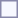<table style="border:1px solid #8888aa; background-color:#f7f8ff; padding:5px; font-size:95%; margin: 0px 12px 12px 0px;">
</table>
